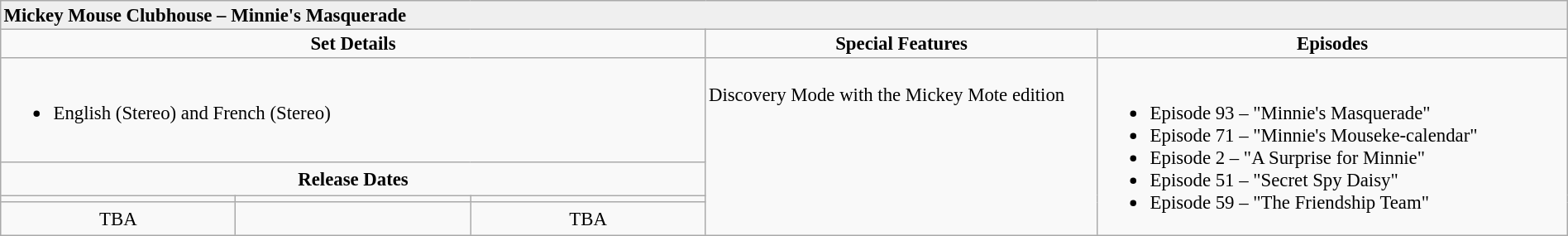<table border="2" cellpadding="2" cellspacing="0" style="width:100%; margin:0 1em 0 0; background:#f9f9f9; border:1px #aaa solid; border-collapse:collapse; font-size:95%;">
<tr style="background:#EFEFEF">
<td colspan="7"><strong>Mickey Mouse Clubhouse – Minnie's Masquerade</strong></td>
</tr>
<tr style="text-align:center;">
<td style="width:45%;" colspan="3"><strong>Set Details</strong></td>
<td style="width:25%; "><strong>Special Features</strong></td>
<td style="width:30%; "><strong>Episodes</strong></td>
</tr>
<tr valign="top">
<td colspan="3" style="text-align:left;"><br><ul><li>English (Stereo) and French (Stereo)</li></ul></td>
<td rowspan="4" style="text-align:left;"><br>Discovery Mode with the Mickey Mote edition</td>
<td rowspan="4" style="text-align:left;"><br><ul><li>Episode 93 – "Minnie's Masquerade"</li><li>Episode 71 – "Minnie's Mouseke-calendar"</li><li>Episode 2 – "A Surprise for Minnie"</li><li>Episode 51 – "Secret Spy Daisy"</li><li>Episode 59 – "The Friendship Team"</li></ul></td>
</tr>
<tr>
<td colspan="3"  style="width:45%; text-align:center;"><strong>Release Dates</strong></td>
</tr>
<tr style="text-align:center;">
<td style="width:15%; "></td>
<td style="width:15%; "></td>
<td style="width:15%; "></td>
</tr>
<tr>
<td style="text-align:center;">TBA</td>
<td style="text-align:center;"></td>
<td style="text-align:center;">TBA</td>
</tr>
</table>
